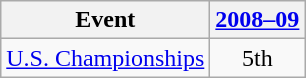<table class="wikitable" style="text-align:center">
<tr>
<th>Event</th>
<th><a href='#'>2008–09</a></th>
</tr>
<tr>
<td align=left><a href='#'>U.S. Championships</a></td>
<td>5th</td>
</tr>
</table>
